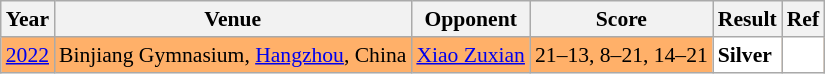<table class="sortable wikitable" style="font-size: 90%;">
<tr>
<th>Year</th>
<th>Venue</th>
<th>Opponent</th>
<th>Score</th>
<th>Result</th>
<th>Ref</th>
</tr>
<tr style="background:#FFB069">
<td align="center"><a href='#'>2022</a></td>
<td align="left">Binjiang Gymnasium, <a href='#'>Hangzhou</a>, China</td>
<td align="left"> <a href='#'>Xiao Zuxian</a></td>
<td align="left">21–13, 8–21, 14–21</td>
<td style="text-align:left; background:white"> <strong>Silver</strong></td>
<td style="text-align:center; background:white"></td>
</tr>
</table>
